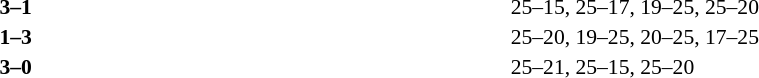<table width=100% cellspacing=1>
<tr>
<th width=20%></th>
<th width=12%></th>
<th width=20%></th>
<th width=33%></th>
<td></td>
</tr>
<tr style=font-size:90%>
<td align=right><strong></strong></td>
<td align=center><strong>3–1</strong></td>
<td></td>
<td>25–15, 25–17, 19–25, 25–20</td>
<td></td>
</tr>
<tr style=font-size:90%>
<td align=right></td>
<td align=center><strong>1–3</strong></td>
<td><strong></strong></td>
<td>25–20, 19–25, 20–25, 17–25</td>
<td></td>
</tr>
<tr style=font-size:90%>
<td align=right><strong></strong></td>
<td align=center><strong>3–0</strong></td>
<td></td>
<td>25–21, 25–15, 25–20</td>
</tr>
</table>
